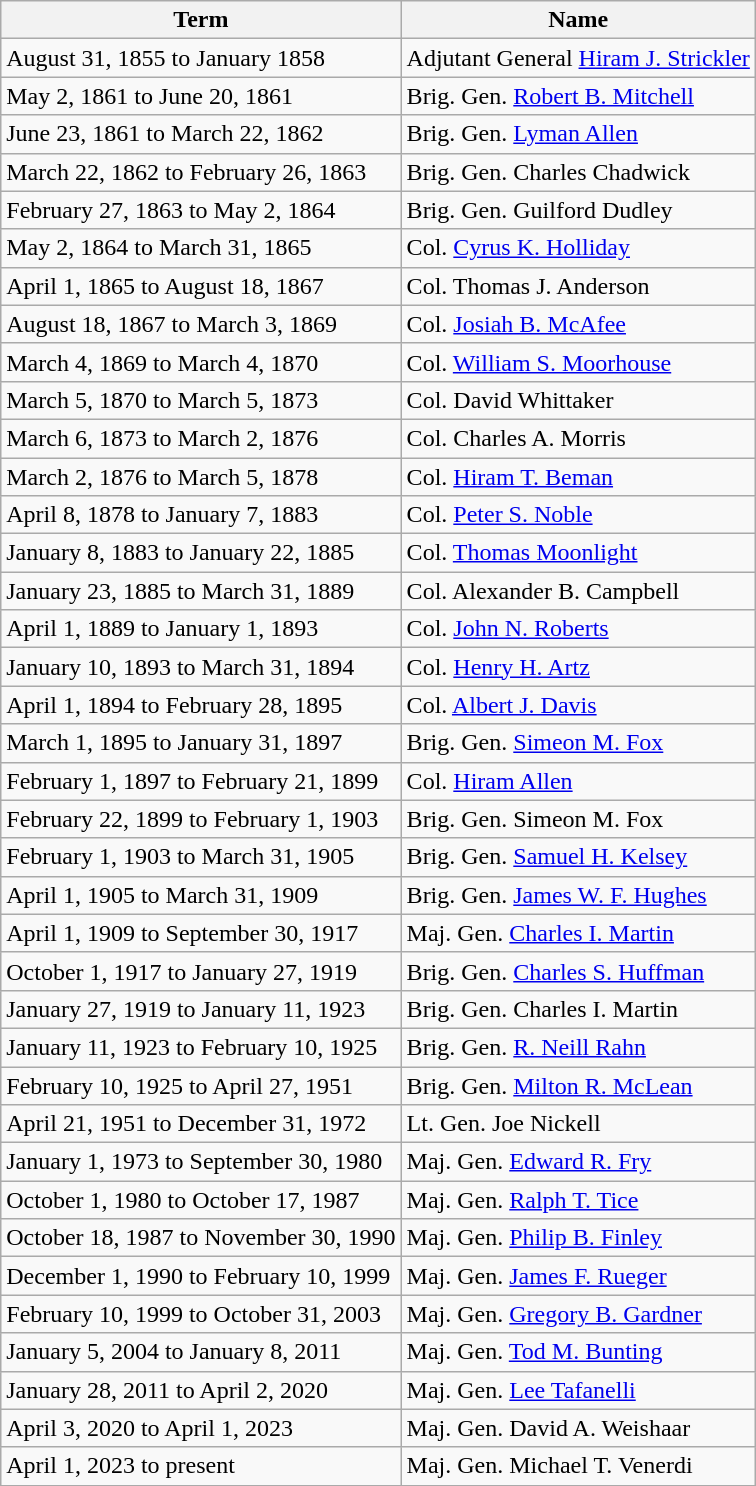<table class="wikitable">
<tr>
<th>Term</th>
<th>Name</th>
</tr>
<tr>
<td>August 31, 1855 to January 1858</td>
<td>Adjutant General <a href='#'>Hiram J. Strickler</a></td>
</tr>
<tr>
<td>May 2, 1861 to June 20, 1861</td>
<td>Brig. Gen. <a href='#'>Robert B. Mitchell</a></td>
</tr>
<tr>
<td>June 23, 1861 to March 22, 1862</td>
<td>Brig. Gen. <a href='#'>Lyman Allen</a></td>
</tr>
<tr>
<td>March 22, 1862 to February 26, 1863</td>
<td>Brig. Gen. Charles Chadwick</td>
</tr>
<tr>
<td>February 27, 1863 to May 2, 1864</td>
<td>Brig. Gen. Guilford Dudley</td>
</tr>
<tr>
<td>May 2, 1864 to March 31, 1865</td>
<td>Col. <a href='#'>Cyrus K. Holliday</a></td>
</tr>
<tr>
<td>April 1, 1865 to August 18, 1867</td>
<td>Col. Thomas J. Anderson</td>
</tr>
<tr>
<td>August 18, 1867 to March 3, 1869</td>
<td>Col. <a href='#'>Josiah B. McAfee</a></td>
</tr>
<tr>
<td>March 4, 1869 to March 4, 1870</td>
<td>Col. <a href='#'>William S. Moorhouse</a></td>
</tr>
<tr>
<td>March 5, 1870 to March 5, 1873</td>
<td>Col. David Whittaker</td>
</tr>
<tr>
<td>March 6, 1873 to March 2, 1876</td>
<td>Col. Charles A. Morris</td>
</tr>
<tr>
<td>March 2, 1876 to March 5, 1878</td>
<td>Col. <a href='#'>Hiram T. Beman</a></td>
</tr>
<tr>
<td>April 8, 1878 to January 7, 1883</td>
<td>Col. <a href='#'>Peter S. Noble</a></td>
</tr>
<tr>
<td>January 8, 1883 to January 22, 1885</td>
<td>Col. <a href='#'>Thomas Moonlight</a></td>
</tr>
<tr>
<td>January 23, 1885 to March 31, 1889</td>
<td>Col. Alexander B. Campbell</td>
</tr>
<tr>
<td>April 1, 1889 to January 1, 1893</td>
<td>Col. <a href='#'>John N. Roberts</a></td>
</tr>
<tr>
<td>January 10, 1893 to March 31, 1894</td>
<td>Col. <a href='#'>Henry H. Artz</a></td>
</tr>
<tr>
<td>April 1, 1894 to February 28, 1895</td>
<td>Col. <a href='#'>Albert J. Davis</a></td>
</tr>
<tr>
<td>March 1, 1895 to January 31, 1897</td>
<td>Brig. Gen. <a href='#'>Simeon M. Fox</a></td>
</tr>
<tr>
<td>February 1, 1897 to February 21, 1899</td>
<td>Col. <a href='#'>Hiram Allen</a></td>
</tr>
<tr>
<td>February 22, 1899 to February 1, 1903</td>
<td>Brig. Gen. Simeon M. Fox</td>
</tr>
<tr>
<td>February 1, 1903 to March 31, 1905</td>
<td>Brig. Gen. <a href='#'>Samuel H. Kelsey</a></td>
</tr>
<tr>
<td>April 1, 1905 to March 31, 1909</td>
<td>Brig. Gen. <a href='#'>James W. F. Hughes</a></td>
</tr>
<tr>
<td>April 1, 1909 to September 30, 1917</td>
<td>Maj. Gen. <a href='#'>Charles I. Martin</a></td>
</tr>
<tr>
<td>October 1, 1917 to January 27, 1919</td>
<td>Brig. Gen. <a href='#'>Charles S. Huffman</a></td>
</tr>
<tr>
<td>January 27, 1919 to January 11, 1923</td>
<td>Brig. Gen. Charles I. Martin</td>
</tr>
<tr>
<td>January 11, 1923 to February 10, 1925</td>
<td>Brig. Gen. <a href='#'>R. Neill Rahn</a></td>
</tr>
<tr>
<td>February 10, 1925 to April 27, 1951</td>
<td>Brig. Gen. <a href='#'>Milton R. McLean</a></td>
</tr>
<tr>
<td>April 21, 1951 to December 31, 1972</td>
<td>Lt. Gen. Joe Nickell</td>
</tr>
<tr>
<td>January 1, 1973 to September 30, 1980</td>
<td>Maj. Gen. <a href='#'>Edward R. Fry</a></td>
</tr>
<tr>
<td>October 1, 1980 to October 17, 1987</td>
<td>Maj. Gen. <a href='#'>Ralph T. Tice</a></td>
</tr>
<tr>
<td>October 18, 1987 to November 30, 1990</td>
<td>Maj. Gen. <a href='#'>Philip B. Finley</a></td>
</tr>
<tr>
<td>December 1, 1990 to February 10, 1999</td>
<td>Maj. Gen. <a href='#'>James F. Rueger</a></td>
</tr>
<tr>
<td>February 10, 1999 to October 31, 2003</td>
<td>Maj. Gen. <a href='#'>Gregory B. Gardner</a></td>
</tr>
<tr>
<td>January 5, 2004 to January 8, 2011</td>
<td>Maj. Gen. <a href='#'>Tod M. Bunting</a></td>
</tr>
<tr>
<td>January 28, 2011 to April 2, 2020</td>
<td>Maj. Gen. <a href='#'>Lee Tafanelli</a></td>
</tr>
<tr>
<td>April 3, 2020 to April 1, 2023</td>
<td>Maj. Gen. David A. Weishaar</td>
</tr>
<tr>
<td>April 1, 2023 to present</td>
<td>Maj. Gen. Michael T. Venerdi</td>
</tr>
</table>
